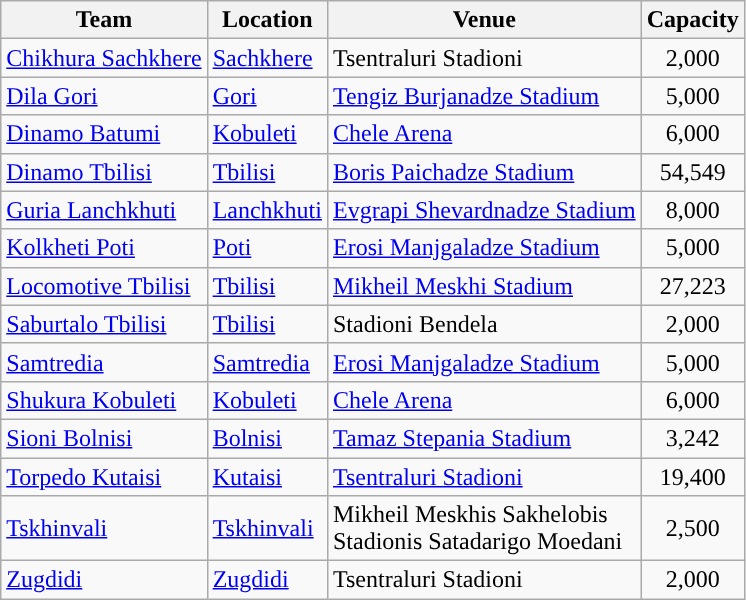<table class="wikitable sortable">
<tr>
<th>Team</th>
<th>Location</th>
<th>Venue</th>
<th>Capacity</th>
</tr>
<tr>
<td><a href='#'>Chikhura Sachkhere</a></td>
<td><a href='#'>Sachkhere</a></td>
<td>Tsentraluri Stadioni</td>
<td align="center">2,000</td>
</tr>
<tr>
<td><a href='#'>Dila Gori</a></td>
<td><a href='#'>Gori</a></td>
<td><a href='#'>Tengiz Burjanadze Stadium</a></td>
<td align="center">5,000</td>
</tr>
<tr>
<td><a href='#'>Dinamo Batumi</a></td>
<td><a href='#'>Kobuleti</a></td>
<td><a href='#'>Chele Arena</a></td>
<td align="center">6,000</td>
</tr>
<tr>
<td><a href='#'>Dinamo Tbilisi</a></td>
<td><a href='#'>Tbilisi</a></td>
<td><a href='#'>Boris Paichadze Stadium</a></td>
<td align="center">54,549</td>
</tr>
<tr>
<td><a href='#'>Guria Lanchkhuti</a></td>
<td><a href='#'>Lanchkhuti</a></td>
<td><a href='#'>Evgrapi Shevardnadze Stadium</a></td>
<td align="center">8,000</td>
</tr>
<tr>
<td><a href='#'>Kolkheti Poti</a></td>
<td><a href='#'>Poti</a></td>
<td><a href='#'>Erosi Manjgaladze Stadium</a></td>
<td align="center">5,000</td>
</tr>
<tr>
<td><a href='#'>Locomotive Tbilisi</a></td>
<td><a href='#'>Tbilisi</a></td>
<td><a href='#'>Mikheil Meskhi Stadium</a></td>
<td align="center">27,223</td>
</tr>
<tr>
<td><a href='#'>Saburtalo Tbilisi</a></td>
<td><a href='#'>Tbilisi</a></td>
<td>Stadioni Bendela</td>
<td align="center">2,000</td>
</tr>
<tr>
<td><a href='#'>Samtredia</a></td>
<td><a href='#'>Samtredia</a></td>
<td><a href='#'>Erosi Manjgaladze Stadium</a></td>
<td align="center">5,000</td>
</tr>
<tr>
<td><a href='#'>Shukura Kobuleti</a></td>
<td><a href='#'>Kobuleti</a></td>
<td><a href='#'>Chele Arena</a></td>
<td align="center">6,000</td>
</tr>
<tr>
<td><a href='#'>Sioni Bolnisi</a></td>
<td><a href='#'>Bolnisi</a></td>
<td><a href='#'>Tamaz Stepania Stadium</a></td>
<td align="center">3,242</td>
</tr>
<tr>
<td><a href='#'>Torpedo Kutaisi</a></td>
<td><a href='#'>Kutaisi</a></td>
<td><a href='#'>Tsentraluri Stadioni</a></td>
<td align="center">19,400</td>
</tr>
<tr>
<td><a href='#'>Tskhinvali</a></td>
<td><a href='#'>Tskhinvali</a></td>
<td>Mikheil Meskhis Sakhelobis<br> Stadionis Satadarigo Moedani</td>
<td align="center">2,500</td>
</tr>
<tr>
<td><a href='#'>Zugdidi</a></td>
<td><a href='#'>Zugdidi</a></td>
<td>Tsentraluri Stadioni</td>
<td align="center">2,000</td>
</tr>
</table>
